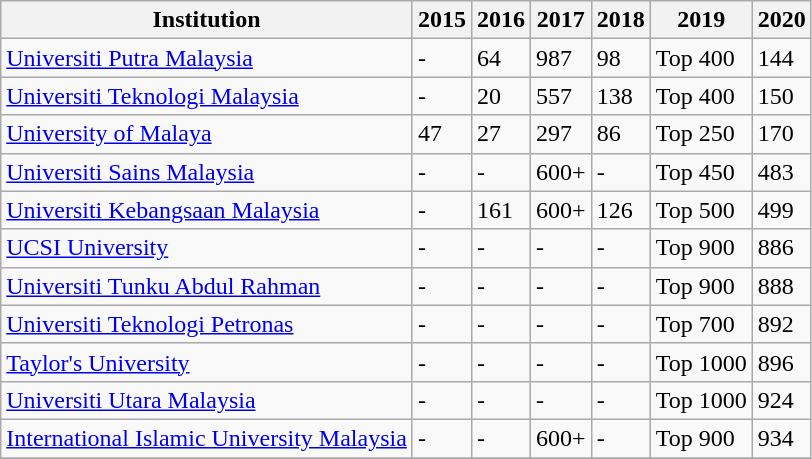<table class="sortable wikitable" border="1">
<tr>
<th>Institution</th>
<th>2015</th>
<th>2016</th>
<th>2017</th>
<th>2018</th>
<th>2019</th>
<th>2020</th>
</tr>
<tr>
<td><a href='#'>Universiti Putra Malaysia</a></td>
<td>-</td>
<td>64</td>
<td>987</td>
<td>98</td>
<td>Top 400</td>
<td>144</td>
</tr>
<tr>
<td><a href='#'>Universiti Teknologi Malaysia</a></td>
<td>-</td>
<td>20</td>
<td>557</td>
<td>138</td>
<td>Top 400</td>
<td>150</td>
</tr>
<tr>
<td><a href='#'>University of Malaya</a></td>
<td>47</td>
<td>27</td>
<td>297</td>
<td>86</td>
<td>Top 250</td>
<td>170</td>
</tr>
<tr>
<td><a href='#'>Universiti Sains Malaysia</a></td>
<td>-</td>
<td>-</td>
<td>600+</td>
<td>-</td>
<td>Top 450</td>
<td>483</td>
</tr>
<tr>
<td><a href='#'>Universiti Kebangsaan Malaysia</a></td>
<td>-</td>
<td>161</td>
<td>600+</td>
<td>126</td>
<td>Top 500</td>
<td>499</td>
</tr>
<tr>
<td><a href='#'>UCSI University</a></td>
<td>-</td>
<td>-</td>
<td>-</td>
<td>-</td>
<td>Top 900</td>
<td>886</td>
</tr>
<tr>
<td><a href='#'>Universiti Tunku Abdul Rahman</a></td>
<td>-</td>
<td>-</td>
<td>-</td>
<td>-</td>
<td>Top 900</td>
<td>888</td>
</tr>
<tr>
<td><a href='#'>Universiti Teknologi Petronas</a></td>
<td>-</td>
<td>-</td>
<td>-</td>
<td>-</td>
<td>Top 700</td>
<td>892</td>
</tr>
<tr>
<td><a href='#'>Taylor's University</a></td>
<td>-</td>
<td>-</td>
<td>-</td>
<td>-</td>
<td>Top 1000</td>
<td>896</td>
</tr>
<tr>
<td><a href='#'>Universiti Utara Malaysia</a></td>
<td>-</td>
<td>-</td>
<td>-</td>
<td>-</td>
<td>Top 1000</td>
<td>924</td>
</tr>
<tr>
<td><a href='#'>International Islamic University Malaysia</a></td>
<td>-</td>
<td>-</td>
<td>600+</td>
<td>-</td>
<td>Top 900</td>
<td>934</td>
</tr>
<tr>
</tr>
</table>
